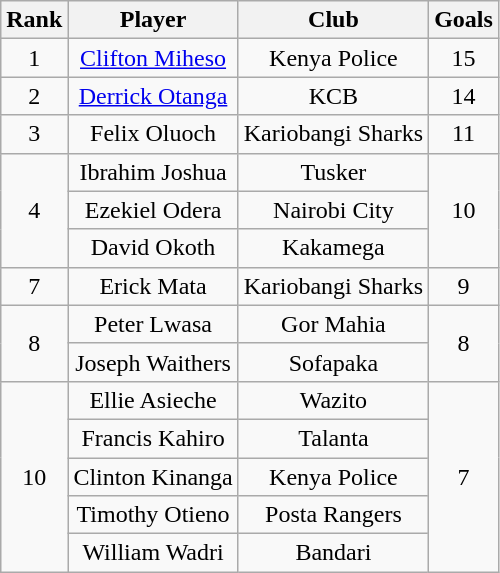<table class="wikitable" style="text-align:center;">
<tr>
<th>Rank</th>
<th>Player</th>
<th>Club</th>
<th>Goals</th>
</tr>
<tr>
<td>1</td>
<td> <a href='#'>Clifton Miheso</a></td>
<td>Kenya Police</td>
<td>15</td>
</tr>
<tr>
<td>2</td>
<td> <a href='#'>Derrick Otanga</a></td>
<td>KCB</td>
<td>14</td>
</tr>
<tr>
<td>3</td>
<td> Felix Oluoch</td>
<td>Kariobangi Sharks</td>
<td>11</td>
</tr>
<tr>
<td rowspan=3>4</td>
<td> Ibrahim Joshua</td>
<td>Tusker</td>
<td rowspan=3>10</td>
</tr>
<tr>
<td> Ezekiel Odera</td>
<td>Nairobi City</td>
</tr>
<tr>
<td> David Okoth</td>
<td>Kakamega</td>
</tr>
<tr>
<td>7</td>
<td> Erick Mata</td>
<td>Kariobangi Sharks</td>
<td>9</td>
</tr>
<tr>
<td rowspan=2>8</td>
<td> Peter Lwasa</td>
<td>Gor Mahia</td>
<td rowspan=2>8</td>
</tr>
<tr>
<td> Joseph Waithers</td>
<td>Sofapaka</td>
</tr>
<tr>
<td rowspan=5>10</td>
<td> Ellie Asieche</td>
<td>Wazito</td>
<td rowspan=5>7</td>
</tr>
<tr>
<td> Francis Kahiro</td>
<td>Talanta</td>
</tr>
<tr>
<td> Clinton Kinanga</td>
<td>Kenya Police</td>
</tr>
<tr>
<td> Timothy Otieno</td>
<td>Posta Rangers</td>
</tr>
<tr>
<td> William Wadri</td>
<td>Bandari</td>
</tr>
</table>
